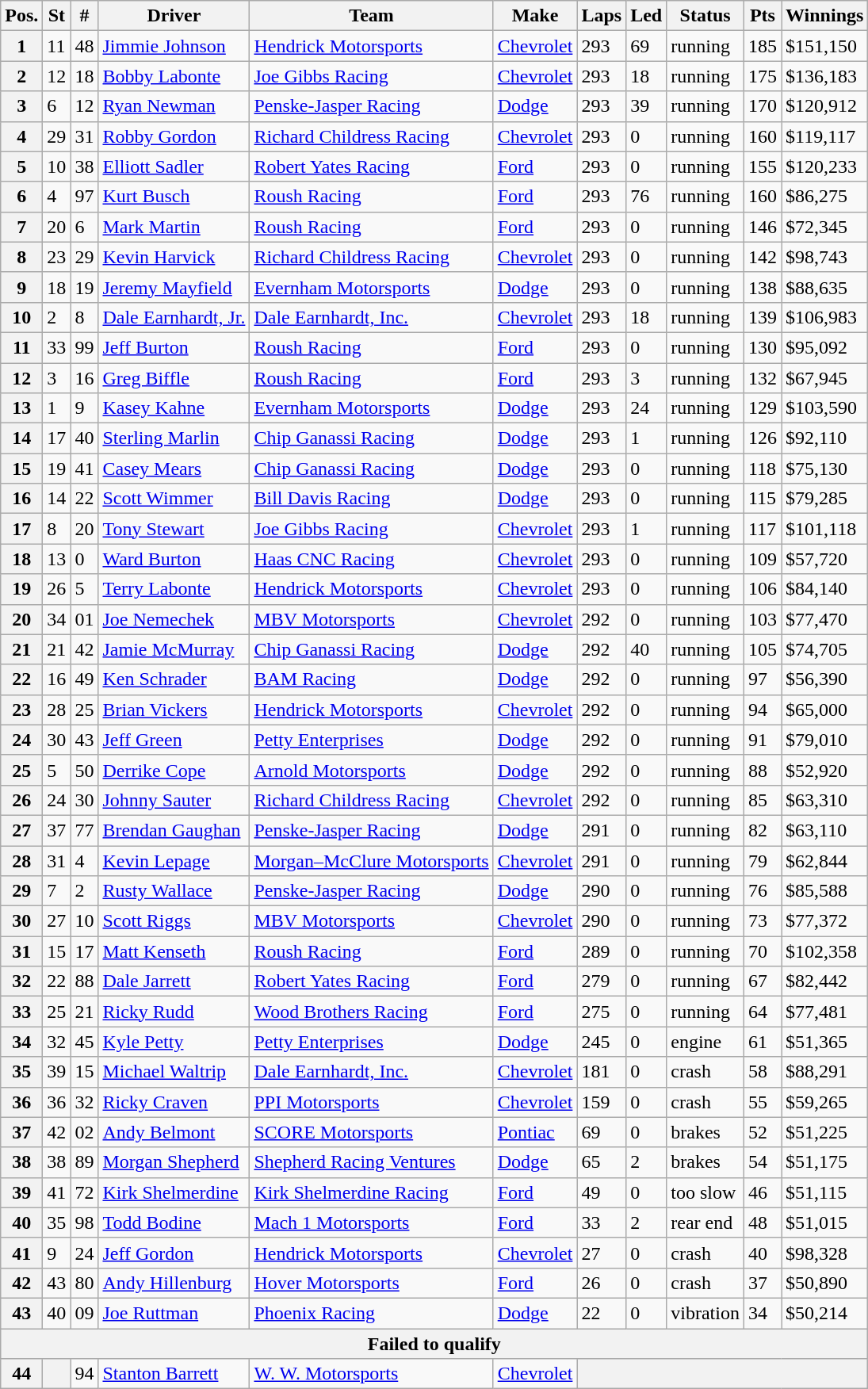<table class="wikitable sortable">
<tr>
<th>Pos.</th>
<th>St</th>
<th>#</th>
<th>Driver</th>
<th>Team</th>
<th>Make</th>
<th>Laps</th>
<th>Led</th>
<th>Status</th>
<th>Pts</th>
<th>Winnings</th>
</tr>
<tr>
<th>1</th>
<td>11</td>
<td>48</td>
<td><a href='#'>Jimmie Johnson</a></td>
<td><a href='#'>Hendrick Motorsports</a></td>
<td><a href='#'>Chevrolet</a></td>
<td>293</td>
<td>69</td>
<td>running</td>
<td>185</td>
<td>$151,150</td>
</tr>
<tr>
<th>2</th>
<td>12</td>
<td>18</td>
<td><a href='#'>Bobby Labonte</a></td>
<td><a href='#'>Joe Gibbs Racing</a></td>
<td><a href='#'>Chevrolet</a></td>
<td>293</td>
<td>18</td>
<td>running</td>
<td>175</td>
<td>$136,183</td>
</tr>
<tr>
<th>3</th>
<td>6</td>
<td>12</td>
<td><a href='#'>Ryan Newman</a></td>
<td><a href='#'>Penske-Jasper Racing</a></td>
<td><a href='#'>Dodge</a></td>
<td>293</td>
<td>39</td>
<td>running</td>
<td>170</td>
<td>$120,912</td>
</tr>
<tr>
<th>4</th>
<td>29</td>
<td>31</td>
<td><a href='#'>Robby Gordon</a></td>
<td><a href='#'>Richard Childress Racing</a></td>
<td><a href='#'>Chevrolet</a></td>
<td>293</td>
<td>0</td>
<td>running</td>
<td>160</td>
<td>$119,117</td>
</tr>
<tr>
<th>5</th>
<td>10</td>
<td>38</td>
<td><a href='#'>Elliott Sadler</a></td>
<td><a href='#'>Robert Yates Racing</a></td>
<td><a href='#'>Ford</a></td>
<td>293</td>
<td>0</td>
<td>running</td>
<td>155</td>
<td>$120,233</td>
</tr>
<tr>
<th>6</th>
<td>4</td>
<td>97</td>
<td><a href='#'>Kurt Busch</a></td>
<td><a href='#'>Roush Racing</a></td>
<td><a href='#'>Ford</a></td>
<td>293</td>
<td>76</td>
<td>running</td>
<td>160</td>
<td>$86,275</td>
</tr>
<tr>
<th>7</th>
<td>20</td>
<td>6</td>
<td><a href='#'>Mark Martin</a></td>
<td><a href='#'>Roush Racing</a></td>
<td><a href='#'>Ford</a></td>
<td>293</td>
<td>0</td>
<td>running</td>
<td>146</td>
<td>$72,345</td>
</tr>
<tr>
<th>8</th>
<td>23</td>
<td>29</td>
<td><a href='#'>Kevin Harvick</a></td>
<td><a href='#'>Richard Childress Racing</a></td>
<td><a href='#'>Chevrolet</a></td>
<td>293</td>
<td>0</td>
<td>running</td>
<td>142</td>
<td>$98,743</td>
</tr>
<tr>
<th>9</th>
<td>18</td>
<td>19</td>
<td><a href='#'>Jeremy Mayfield</a></td>
<td><a href='#'>Evernham Motorsports</a></td>
<td><a href='#'>Dodge</a></td>
<td>293</td>
<td>0</td>
<td>running</td>
<td>138</td>
<td>$88,635</td>
</tr>
<tr>
<th>10</th>
<td>2</td>
<td>8</td>
<td><a href='#'>Dale Earnhardt, Jr.</a></td>
<td><a href='#'>Dale Earnhardt, Inc.</a></td>
<td><a href='#'>Chevrolet</a></td>
<td>293</td>
<td>18</td>
<td>running</td>
<td>139</td>
<td>$106,983</td>
</tr>
<tr>
<th>11</th>
<td>33</td>
<td>99</td>
<td><a href='#'>Jeff Burton</a></td>
<td><a href='#'>Roush Racing</a></td>
<td><a href='#'>Ford</a></td>
<td>293</td>
<td>0</td>
<td>running</td>
<td>130</td>
<td>$95,092</td>
</tr>
<tr>
<th>12</th>
<td>3</td>
<td>16</td>
<td><a href='#'>Greg Biffle</a></td>
<td><a href='#'>Roush Racing</a></td>
<td><a href='#'>Ford</a></td>
<td>293</td>
<td>3</td>
<td>running</td>
<td>132</td>
<td>$67,945</td>
</tr>
<tr>
<th>13</th>
<td>1</td>
<td>9</td>
<td><a href='#'>Kasey Kahne</a></td>
<td><a href='#'>Evernham Motorsports</a></td>
<td><a href='#'>Dodge</a></td>
<td>293</td>
<td>24</td>
<td>running</td>
<td>129</td>
<td>$103,590</td>
</tr>
<tr>
<th>14</th>
<td>17</td>
<td>40</td>
<td><a href='#'>Sterling Marlin</a></td>
<td><a href='#'>Chip Ganassi Racing</a></td>
<td><a href='#'>Dodge</a></td>
<td>293</td>
<td>1</td>
<td>running</td>
<td>126</td>
<td>$92,110</td>
</tr>
<tr>
<th>15</th>
<td>19</td>
<td>41</td>
<td><a href='#'>Casey Mears</a></td>
<td><a href='#'>Chip Ganassi Racing</a></td>
<td><a href='#'>Dodge</a></td>
<td>293</td>
<td>0</td>
<td>running</td>
<td>118</td>
<td>$75,130</td>
</tr>
<tr>
<th>16</th>
<td>14</td>
<td>22</td>
<td><a href='#'>Scott Wimmer</a></td>
<td><a href='#'>Bill Davis Racing</a></td>
<td><a href='#'>Dodge</a></td>
<td>293</td>
<td>0</td>
<td>running</td>
<td>115</td>
<td>$79,285</td>
</tr>
<tr>
<th>17</th>
<td>8</td>
<td>20</td>
<td><a href='#'>Tony Stewart</a></td>
<td><a href='#'>Joe Gibbs Racing</a></td>
<td><a href='#'>Chevrolet</a></td>
<td>293</td>
<td>1</td>
<td>running</td>
<td>117</td>
<td>$101,118</td>
</tr>
<tr>
<th>18</th>
<td>13</td>
<td>0</td>
<td><a href='#'>Ward Burton</a></td>
<td><a href='#'>Haas CNC Racing</a></td>
<td><a href='#'>Chevrolet</a></td>
<td>293</td>
<td>0</td>
<td>running</td>
<td>109</td>
<td>$57,720</td>
</tr>
<tr>
<th>19</th>
<td>26</td>
<td>5</td>
<td><a href='#'>Terry Labonte</a></td>
<td><a href='#'>Hendrick Motorsports</a></td>
<td><a href='#'>Chevrolet</a></td>
<td>293</td>
<td>0</td>
<td>running</td>
<td>106</td>
<td>$84,140</td>
</tr>
<tr>
<th>20</th>
<td>34</td>
<td>01</td>
<td><a href='#'>Joe Nemechek</a></td>
<td><a href='#'>MBV Motorsports</a></td>
<td><a href='#'>Chevrolet</a></td>
<td>292</td>
<td>0</td>
<td>running</td>
<td>103</td>
<td>$77,470</td>
</tr>
<tr>
<th>21</th>
<td>21</td>
<td>42</td>
<td><a href='#'>Jamie McMurray</a></td>
<td><a href='#'>Chip Ganassi Racing</a></td>
<td><a href='#'>Dodge</a></td>
<td>292</td>
<td>40</td>
<td>running</td>
<td>105</td>
<td>$74,705</td>
</tr>
<tr>
<th>22</th>
<td>16</td>
<td>49</td>
<td><a href='#'>Ken Schrader</a></td>
<td><a href='#'>BAM Racing</a></td>
<td><a href='#'>Dodge</a></td>
<td>292</td>
<td>0</td>
<td>running</td>
<td>97</td>
<td>$56,390</td>
</tr>
<tr>
<th>23</th>
<td>28</td>
<td>25</td>
<td><a href='#'>Brian Vickers</a></td>
<td><a href='#'>Hendrick Motorsports</a></td>
<td><a href='#'>Chevrolet</a></td>
<td>292</td>
<td>0</td>
<td>running</td>
<td>94</td>
<td>$65,000</td>
</tr>
<tr>
<th>24</th>
<td>30</td>
<td>43</td>
<td><a href='#'>Jeff Green</a></td>
<td><a href='#'>Petty Enterprises</a></td>
<td><a href='#'>Dodge</a></td>
<td>292</td>
<td>0</td>
<td>running</td>
<td>91</td>
<td>$79,010</td>
</tr>
<tr>
<th>25</th>
<td>5</td>
<td>50</td>
<td><a href='#'>Derrike Cope</a></td>
<td><a href='#'>Arnold Motorsports</a></td>
<td><a href='#'>Dodge</a></td>
<td>292</td>
<td>0</td>
<td>running</td>
<td>88</td>
<td>$52,920</td>
</tr>
<tr>
<th>26</th>
<td>24</td>
<td>30</td>
<td><a href='#'>Johnny Sauter</a></td>
<td><a href='#'>Richard Childress Racing</a></td>
<td><a href='#'>Chevrolet</a></td>
<td>292</td>
<td>0</td>
<td>running</td>
<td>85</td>
<td>$63,310</td>
</tr>
<tr>
<th>27</th>
<td>37</td>
<td>77</td>
<td><a href='#'>Brendan Gaughan</a></td>
<td><a href='#'>Penske-Jasper Racing</a></td>
<td><a href='#'>Dodge</a></td>
<td>291</td>
<td>0</td>
<td>running</td>
<td>82</td>
<td>$63,110</td>
</tr>
<tr>
<th>28</th>
<td>31</td>
<td>4</td>
<td><a href='#'>Kevin Lepage</a></td>
<td><a href='#'>Morgan–McClure Motorsports</a></td>
<td><a href='#'>Chevrolet</a></td>
<td>291</td>
<td>0</td>
<td>running</td>
<td>79</td>
<td>$62,844</td>
</tr>
<tr>
<th>29</th>
<td>7</td>
<td>2</td>
<td><a href='#'>Rusty Wallace</a></td>
<td><a href='#'>Penske-Jasper Racing</a></td>
<td><a href='#'>Dodge</a></td>
<td>290</td>
<td>0</td>
<td>running</td>
<td>76</td>
<td>$85,588</td>
</tr>
<tr>
<th>30</th>
<td>27</td>
<td>10</td>
<td><a href='#'>Scott Riggs</a></td>
<td><a href='#'>MBV Motorsports</a></td>
<td><a href='#'>Chevrolet</a></td>
<td>290</td>
<td>0</td>
<td>running</td>
<td>73</td>
<td>$77,372</td>
</tr>
<tr>
<th>31</th>
<td>15</td>
<td>17</td>
<td><a href='#'>Matt Kenseth</a></td>
<td><a href='#'>Roush Racing</a></td>
<td><a href='#'>Ford</a></td>
<td>289</td>
<td>0</td>
<td>running</td>
<td>70</td>
<td>$102,358</td>
</tr>
<tr>
<th>32</th>
<td>22</td>
<td>88</td>
<td><a href='#'>Dale Jarrett</a></td>
<td><a href='#'>Robert Yates Racing</a></td>
<td><a href='#'>Ford</a></td>
<td>279</td>
<td>0</td>
<td>running</td>
<td>67</td>
<td>$82,442</td>
</tr>
<tr>
<th>33</th>
<td>25</td>
<td>21</td>
<td><a href='#'>Ricky Rudd</a></td>
<td><a href='#'>Wood Brothers Racing</a></td>
<td><a href='#'>Ford</a></td>
<td>275</td>
<td>0</td>
<td>running</td>
<td>64</td>
<td>$77,481</td>
</tr>
<tr>
<th>34</th>
<td>32</td>
<td>45</td>
<td><a href='#'>Kyle Petty</a></td>
<td><a href='#'>Petty Enterprises</a></td>
<td><a href='#'>Dodge</a></td>
<td>245</td>
<td>0</td>
<td>engine</td>
<td>61</td>
<td>$51,365</td>
</tr>
<tr>
<th>35</th>
<td>39</td>
<td>15</td>
<td><a href='#'>Michael Waltrip</a></td>
<td><a href='#'>Dale Earnhardt, Inc.</a></td>
<td><a href='#'>Chevrolet</a></td>
<td>181</td>
<td>0</td>
<td>crash</td>
<td>58</td>
<td>$88,291</td>
</tr>
<tr>
<th>36</th>
<td>36</td>
<td>32</td>
<td><a href='#'>Ricky Craven</a></td>
<td><a href='#'>PPI Motorsports</a></td>
<td><a href='#'>Chevrolet</a></td>
<td>159</td>
<td>0</td>
<td>crash</td>
<td>55</td>
<td>$59,265</td>
</tr>
<tr>
<th>37</th>
<td>42</td>
<td>02</td>
<td><a href='#'>Andy Belmont</a></td>
<td><a href='#'>SCORE Motorsports</a></td>
<td><a href='#'>Pontiac</a></td>
<td>69</td>
<td>0</td>
<td>brakes</td>
<td>52</td>
<td>$51,225</td>
</tr>
<tr>
<th>38</th>
<td>38</td>
<td>89</td>
<td><a href='#'>Morgan Shepherd</a></td>
<td><a href='#'>Shepherd Racing Ventures</a></td>
<td><a href='#'>Dodge</a></td>
<td>65</td>
<td>2</td>
<td>brakes</td>
<td>54</td>
<td>$51,175</td>
</tr>
<tr>
<th>39</th>
<td>41</td>
<td>72</td>
<td><a href='#'>Kirk Shelmerdine</a></td>
<td><a href='#'>Kirk Shelmerdine Racing</a></td>
<td><a href='#'>Ford</a></td>
<td>49</td>
<td>0</td>
<td>too slow</td>
<td>46</td>
<td>$51,115</td>
</tr>
<tr>
<th>40</th>
<td>35</td>
<td>98</td>
<td><a href='#'>Todd Bodine</a></td>
<td><a href='#'>Mach 1 Motorsports</a></td>
<td><a href='#'>Ford</a></td>
<td>33</td>
<td>2</td>
<td>rear end</td>
<td>48</td>
<td>$51,015</td>
</tr>
<tr>
<th>41</th>
<td>9</td>
<td>24</td>
<td><a href='#'>Jeff Gordon</a></td>
<td><a href='#'>Hendrick Motorsports</a></td>
<td><a href='#'>Chevrolet</a></td>
<td>27</td>
<td>0</td>
<td>crash</td>
<td>40</td>
<td>$98,328</td>
</tr>
<tr>
<th>42</th>
<td>43</td>
<td>80</td>
<td><a href='#'>Andy Hillenburg</a></td>
<td><a href='#'>Hover Motorsports</a></td>
<td><a href='#'>Ford</a></td>
<td>26</td>
<td>0</td>
<td>crash</td>
<td>37</td>
<td>$50,890</td>
</tr>
<tr>
<th>43</th>
<td>40</td>
<td>09</td>
<td><a href='#'>Joe Ruttman</a></td>
<td><a href='#'>Phoenix Racing</a></td>
<td><a href='#'>Dodge</a></td>
<td>22</td>
<td>0</td>
<td>vibration</td>
<td>34</td>
<td>$50,214</td>
</tr>
<tr>
<th colspan="11">Failed to qualify</th>
</tr>
<tr>
<th>44</th>
<th></th>
<td>94</td>
<td><a href='#'>Stanton Barrett</a></td>
<td><a href='#'>W. W. Motorsports</a></td>
<td><a href='#'>Chevrolet</a></td>
<th colspan="5"></th>
</tr>
</table>
